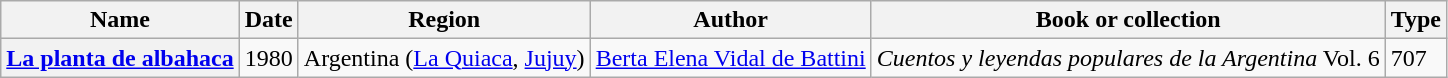<table class="wikitable sortable">
<tr>
<th scope="col">Name</th>
<th scope="col">Date</th>
<th scope="col">Region</th>
<th scope="col">Author</th>
<th scope="col">Book or collection</th>
<th scope="col">Type</th>
</tr>
<tr>
<th><a href='#'>La planta de albahaca</a></th>
<td>1980</td>
<td>Argentina (<a href='#'>La Quiaca</a>, <a href='#'>Jujuy</a>)</td>
<td><a href='#'>Berta Elena Vidal de Battini</a></td>
<td><em>Cuentos y leyendas populares de la Argentina</em> Vol. 6</td>
<td>707</td>
</tr>
</table>
